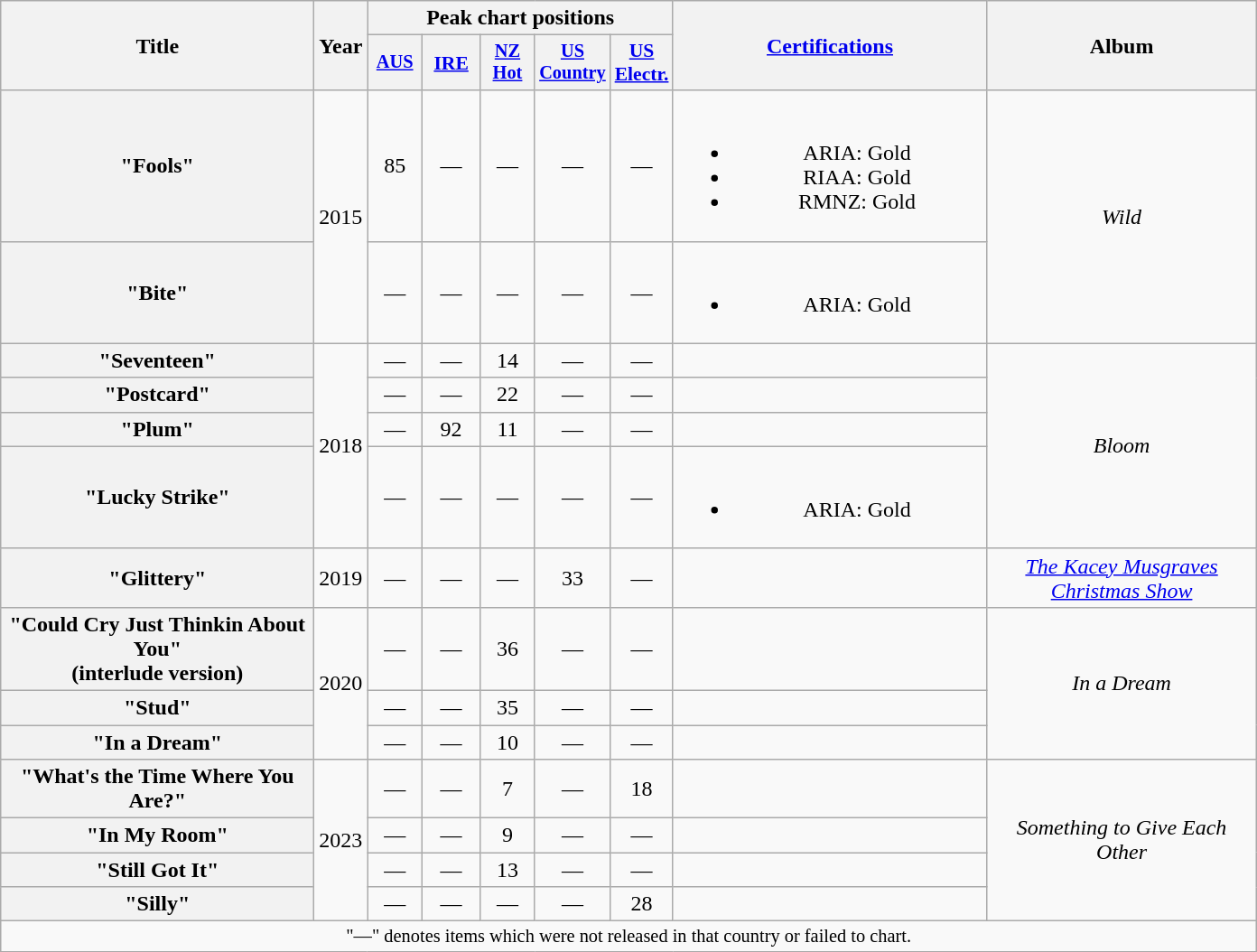<table class="wikitable plainrowheaders" style="text-align:center;">
<tr>
<th scope="col" rowspan="2" style="width:14em;">Title</th>
<th scope="col" rowspan="2" style="width:1em;">Year</th>
<th scope="col" colspan="5">Peak chart positions</th>
<th scope="col" rowspan="2" style="width:14em;"><a href='#'>Certifications</a></th>
<th scope="col" rowspan="2" style="width:12em;">Album</th>
</tr>
<tr>
<th scope="col" style="width:2.5em;font-size:85%;"><a href='#'>AUS</a><br></th>
<th scope="col" style="width:2.5em;font-size:90%;"><a href='#'>IRE</a><br></th>
<th scope="col" style="width:2.5em;font-size:85%;"><a href='#'>NZ<br>Hot</a><br></th>
<th scope="col" style="width:2.5em;font-size:85%;"><a href='#'>US<br>Country</a><br></th>
<th scope="col" style="width:2.5em;font-size:90%;"><a href='#'>US<br>Electr.</a><br></th>
</tr>
<tr>
<th scope="row">"Fools"</th>
<td rowspan="2">2015</td>
<td>85</td>
<td>—</td>
<td>—</td>
<td>—</td>
<td>—</td>
<td><br><ul><li>ARIA: Gold</li><li>RIAA: Gold</li><li>RMNZ: Gold</li></ul></td>
<td rowspan="2"><em>Wild</em></td>
</tr>
<tr>
<th scope="row">"Bite"</th>
<td>—</td>
<td>—</td>
<td>—</td>
<td>—</td>
<td>—</td>
<td><br><ul><li>ARIA: Gold</li></ul></td>
</tr>
<tr>
<th scope="row">"Seventeen"</th>
<td rowspan="4">2018</td>
<td>—</td>
<td>—</td>
<td>14</td>
<td>—</td>
<td>—</td>
<td></td>
<td rowspan="4"><em>Bloom</em></td>
</tr>
<tr>
<th scope="row">"Postcard"<br></th>
<td>—</td>
<td>—</td>
<td>22</td>
<td>—</td>
<td>—</td>
<td></td>
</tr>
<tr>
<th scope="row">"Plum"</th>
<td>—</td>
<td>92</td>
<td>11</td>
<td>—</td>
<td>—</td>
<td></td>
</tr>
<tr>
<th scope="row">"Lucky Strike"</th>
<td>—</td>
<td>—</td>
<td>—</td>
<td>—</td>
<td>—</td>
<td><br><ul><li>ARIA: Gold</li></ul></td>
</tr>
<tr>
<th scope="row">"Glittery"<br></th>
<td>2019</td>
<td>—</td>
<td>—</td>
<td>—</td>
<td>33</td>
<td>—</td>
<td></td>
<td><em><a href='#'>The Kacey Musgraves Christmas Show</a></em></td>
</tr>
<tr>
<th scope="row">"Could Cry Just Thinkin About You"<br>(interlude version)</th>
<td rowspan="3">2020</td>
<td>—</td>
<td>—</td>
<td>36</td>
<td>—</td>
<td>—</td>
<td></td>
<td rowspan="3"><em>In a Dream</em></td>
</tr>
<tr>
<th scope="row">"Stud"</th>
<td>—</td>
<td>—</td>
<td>35</td>
<td>—</td>
<td>—</td>
<td></td>
</tr>
<tr>
<th scope="row">"In a Dream"</th>
<td>—</td>
<td>—</td>
<td>10</td>
<td>—</td>
<td>—</td>
<td></td>
</tr>
<tr>
<th scope="row">"What's the Time Where You Are?"</th>
<td rowspan="4">2023</td>
<td>—</td>
<td>—</td>
<td>7</td>
<td>—</td>
<td>18</td>
<td></td>
<td rowspan="4"><em>Something to Give Each Other</em></td>
</tr>
<tr>
<th scope="row">"In My Room"<br></th>
<td>—</td>
<td>—</td>
<td>9</td>
<td>—</td>
<td>—</td>
<td></td>
</tr>
<tr>
<th scope="row">"Still Got It"</th>
<td>—</td>
<td>—</td>
<td>13</td>
<td>—</td>
<td>—</td>
<td></td>
</tr>
<tr>
<th scope="row">"Silly"</th>
<td>—</td>
<td>—</td>
<td>—</td>
<td>—</td>
<td>28</td>
<td></td>
</tr>
<tr>
<td colspan="13" style="font-size:85%;">"—" denotes items which were not released in that country or failed to chart.</td>
</tr>
</table>
